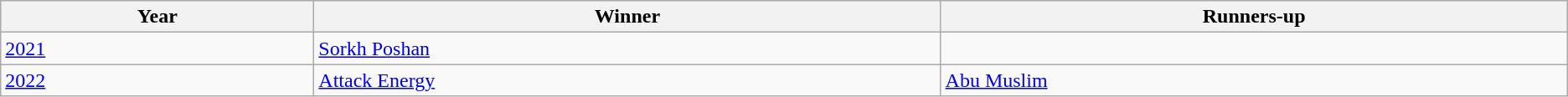<table class="wikitable">
<tr>
<th width="4%">Year</th>
<th width="8%">Winner</th>
<th width="8%">Runners-up</th>
</tr>
<tr>
<td><a href='#'>2021</a></td>
<td><a href='#'>Sorkh Poshan</a></td>
<td></td>
</tr>
<tr>
<td><a href='#'>2022</a></td>
<td><a href='#'>Attack Energy</a></td>
<td><a href='#'>Abu Muslim</a></td>
</tr>
</table>
